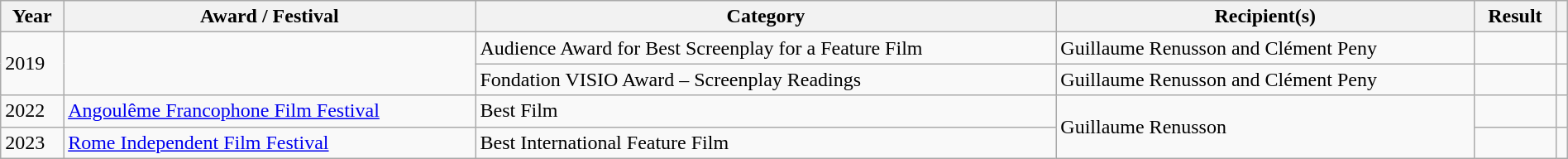<table class="wikitable sortable plainrowheaders" style="width: 100%;">
<tr>
<th scope="col">Year</th>
<th scope="col">Award / Festival</th>
<th scope="col">Category</th>
<th scope="col">Recipient(s)</th>
<th scope="col">Result</th>
<th scope="col" class="unsortable"></th>
</tr>
<tr>
<td rowspan="2">2019</td>
<td rowspan="2"></td>
<td>Audience Award for Best Screenplay for a Feature Film</td>
<td>Guillaume Renusson and Clément Peny</td>
<td></td>
<td></td>
</tr>
<tr>
<td>Fondation VISIO Award – Screenplay Readings</td>
<td>Guillaume Renusson and Clément Peny</td>
<td></td>
<td></td>
</tr>
<tr>
<td>2022</td>
<td scope="row"><a href='#'>Angoulême Francophone Film Festival</a></td>
<td>Best Film</td>
<td rowspan=2>Guillaume Renusson</td>
<td></td>
<td></td>
</tr>
<tr>
<td>2023</td>
<td><a href='#'>Rome Independent Film Festival</a></td>
<td>Best International Feature Film</td>
<td></td>
<td></td>
</tr>
</table>
